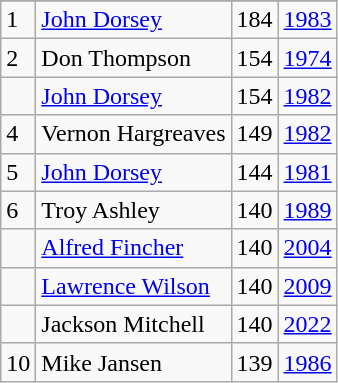<table class="wikitable">
<tr>
</tr>
<tr>
<td>1</td>
<td><a href='#'>John Dorsey</a></td>
<td>184</td>
<td><a href='#'>1983</a></td>
</tr>
<tr>
<td>2</td>
<td>Don Thompson</td>
<td>154</td>
<td><a href='#'>1974</a></td>
</tr>
<tr>
<td></td>
<td><a href='#'>John Dorsey</a></td>
<td>154</td>
<td><a href='#'>1982</a></td>
</tr>
<tr>
<td>4</td>
<td>Vernon Hargreaves</td>
<td>149</td>
<td><a href='#'>1982</a></td>
</tr>
<tr>
<td>5</td>
<td><a href='#'>John Dorsey</a></td>
<td>144</td>
<td><a href='#'>1981</a></td>
</tr>
<tr>
<td>6</td>
<td>Troy Ashley</td>
<td>140</td>
<td><a href='#'>1989</a></td>
</tr>
<tr>
<td></td>
<td><a href='#'>Alfred Fincher</a></td>
<td>140</td>
<td><a href='#'>2004</a></td>
</tr>
<tr>
<td></td>
<td><a href='#'>Lawrence Wilson</a></td>
<td>140</td>
<td><a href='#'>2009</a></td>
</tr>
<tr>
<td></td>
<td>Jackson Mitchell</td>
<td>140</td>
<td><a href='#'>2022</a></td>
</tr>
<tr>
<td>10</td>
<td>Mike Jansen</td>
<td>139</td>
<td><a href='#'>1986</a></td>
</tr>
</table>
